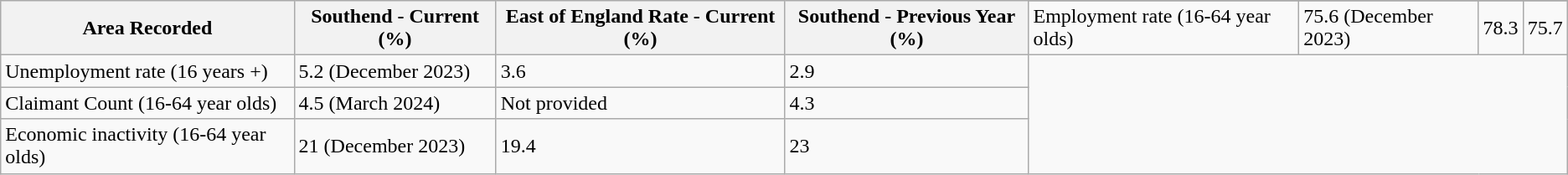<table class="wikitable sortable">
<tr>
<th rowspan=2>Area Recorded</th>
<th rowspan=2>Southend - Current (%)</th>
<th rowspan=2>East of England Rate - Current (%)</th>
<th rowspan=2>Southend - Previous Year (%)</th>
</tr>
<tr>
<td>Employment rate (16-64 year olds)</td>
<td>75.6 (December 2023)</td>
<td>78.3</td>
<td>75.7</td>
</tr>
<tr>
<td>Unemployment rate (16 years +)</td>
<td>5.2 (December 2023)</td>
<td>3.6</td>
<td>2.9</td>
</tr>
<tr>
<td>Claimant Count (16-64 year olds)</td>
<td>4.5 (March 2024)</td>
<td>Not provided</td>
<td>4.3</td>
</tr>
<tr>
<td>Economic inactivity (16-64 year olds)</td>
<td>21 (December 2023)</td>
<td>19.4</td>
<td>23</td>
</tr>
</table>
